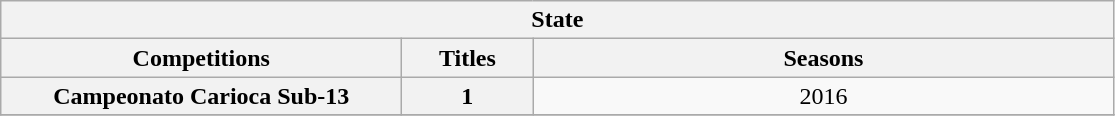<table class="wikitable">
<tr>
<th colspan="3">State</th>
</tr>
<tr>
<th style="width:260px">Competitions</th>
<th style="width:80px">Titles</th>
<th style="width:380px">Seasons</th>
</tr>
<tr>
<th style="text-align:center">Campeonato Carioca Sub-13</th>
<th>1</th>
<td style="text-align:center">2016</td>
</tr>
<tr>
</tr>
</table>
